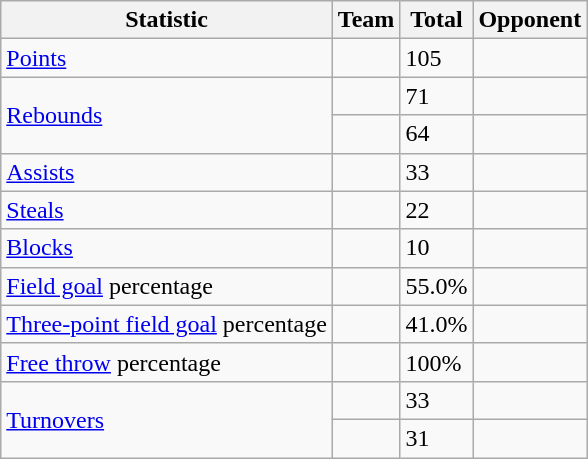<table class="wikitable">
<tr>
<th>Statistic</th>
<th>Team</th>
<th>Total</th>
<th>Opponent</th>
</tr>
<tr>
<td><a href='#'>Points</a></td>
<td></td>
<td>105</td>
<td></td>
</tr>
<tr>
<td rowspan="2"><a href='#'>Rebounds</a></td>
<td></td>
<td>71</td>
<td></td>
</tr>
<tr>
<td></td>
<td>64</td>
<td></td>
</tr>
<tr>
<td><a href='#'>Assists</a></td>
<td></td>
<td>33</td>
<td></td>
</tr>
<tr>
<td><a href='#'>Steals</a></td>
<td></td>
<td>22</td>
<td></td>
</tr>
<tr>
<td><a href='#'>Blocks</a></td>
<td></td>
<td>10</td>
<td></td>
</tr>
<tr>
<td><a href='#'>Field goal</a> percentage</td>
<td></td>
<td>55.0%</td>
<td></td>
</tr>
<tr>
<td><a href='#'>Three-point field goal</a> percentage</td>
<td></td>
<td>41.0%</td>
<td></td>
</tr>
<tr>
<td><a href='#'>Free throw</a> percentage</td>
<td></td>
<td>100%</td>
<td></td>
</tr>
<tr>
<td rowspan="2"><a href='#'>Turnovers</a></td>
<td></td>
<td>33</td>
<td></td>
</tr>
<tr>
<td></td>
<td>31</td>
<td></td>
</tr>
</table>
